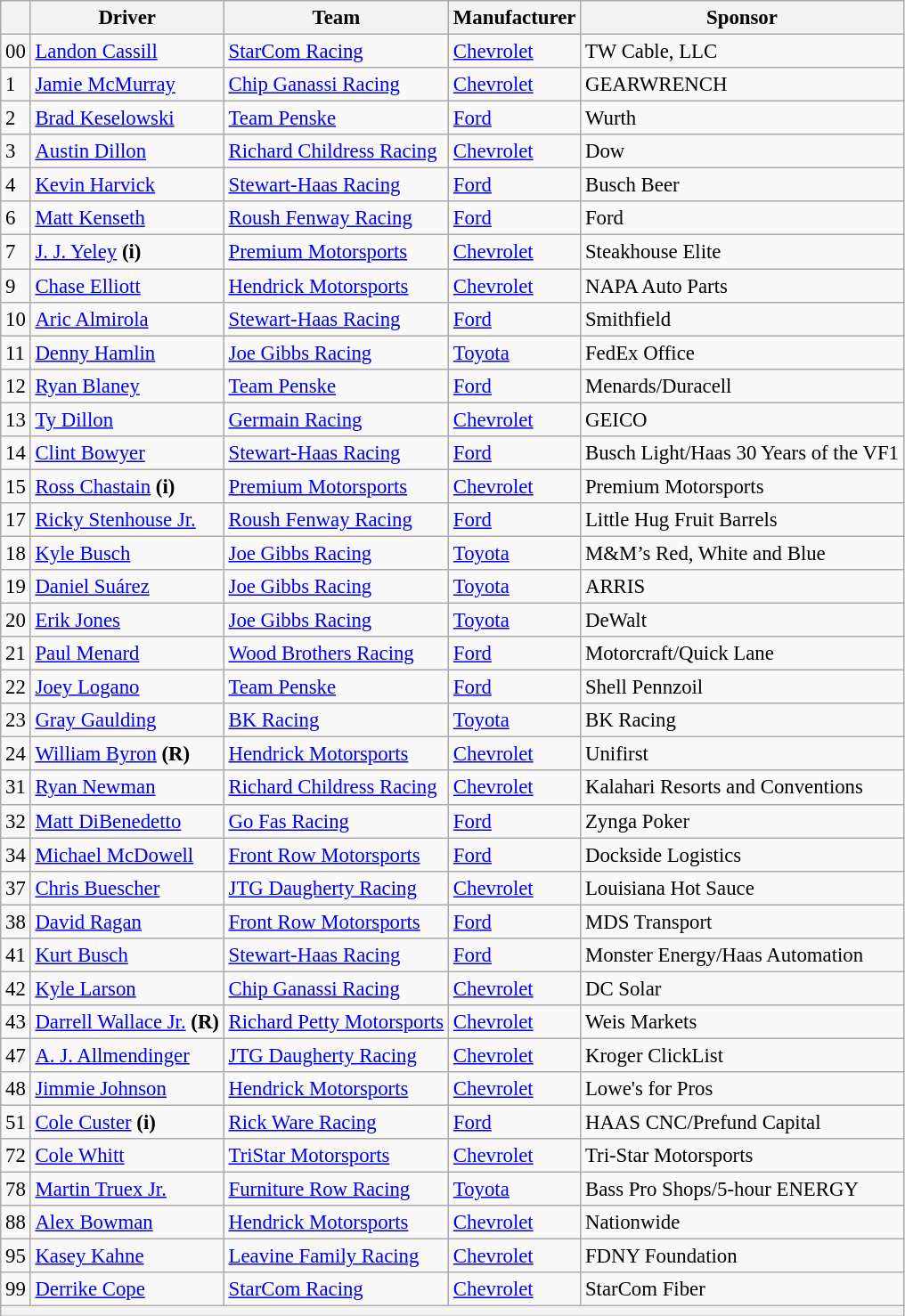<table class="wikitable" style="font-size:95%">
<tr>
<th></th>
<th>Driver</th>
<th>Team</th>
<th>Manufacturer</th>
<th>Sponsor</th>
</tr>
<tr>
<td>00</td>
<td><a href='#'>Landon Cassill</a></td>
<td><a href='#'>StarCom Racing</a></td>
<td><a href='#'>Chevrolet</a></td>
<td>TW Cable, LLC</td>
</tr>
<tr>
<td>1</td>
<td><a href='#'>Jamie McMurray</a></td>
<td><a href='#'>Chip Ganassi Racing</a></td>
<td><a href='#'>Chevrolet</a></td>
<td>GEARWRENCH</td>
</tr>
<tr>
<td>2</td>
<td><a href='#'>Brad Keselowski</a></td>
<td><a href='#'>Team Penske</a></td>
<td><a href='#'>Ford</a></td>
<td>Wurth</td>
</tr>
<tr>
<td>3</td>
<td><a href='#'>Austin Dillon</a></td>
<td><a href='#'>Richard Childress Racing</a></td>
<td><a href='#'>Chevrolet</a></td>
<td>Dow</td>
</tr>
<tr>
<td>4</td>
<td><a href='#'>Kevin Harvick</a></td>
<td><a href='#'>Stewart-Haas Racing</a></td>
<td><a href='#'>Ford</a></td>
<td>Busch Beer</td>
</tr>
<tr>
<td>6</td>
<td><a href='#'>Matt Kenseth</a></td>
<td><a href='#'>Roush Fenway Racing</a></td>
<td><a href='#'>Ford</a></td>
<td>Ford</td>
</tr>
<tr>
<td>7</td>
<td><a href='#'>J. J. Yeley</a> <strong>(i)</strong></td>
<td><a href='#'>Premium Motorsports</a></td>
<td><a href='#'>Chevrolet</a></td>
<td>Steakhouse Elite</td>
</tr>
<tr>
<td>9</td>
<td><a href='#'>Chase Elliott</a></td>
<td><a href='#'>Hendrick Motorsports</a></td>
<td><a href='#'>Chevrolet</a></td>
<td>NAPA Auto Parts</td>
</tr>
<tr>
<td>10</td>
<td><a href='#'>Aric Almirola</a></td>
<td><a href='#'>Stewart-Haas Racing</a></td>
<td><a href='#'>Ford</a></td>
<td>Smithfield</td>
</tr>
<tr>
<td>11</td>
<td><a href='#'>Denny Hamlin</a></td>
<td><a href='#'>Joe Gibbs Racing</a></td>
<td><a href='#'>Toyota</a></td>
<td>FedEx Office</td>
</tr>
<tr>
<td>12</td>
<td><a href='#'>Ryan Blaney</a></td>
<td><a href='#'>Team Penske</a></td>
<td><a href='#'>Ford</a></td>
<td>Menards/Duracell</td>
</tr>
<tr>
<td>13</td>
<td><a href='#'>Ty Dillon</a></td>
<td><a href='#'>Germain Racing</a></td>
<td><a href='#'>Chevrolet</a></td>
<td>GEICO</td>
</tr>
<tr>
<td>14</td>
<td><a href='#'>Clint Bowyer</a></td>
<td><a href='#'>Stewart-Haas Racing</a></td>
<td><a href='#'>Ford</a></td>
<td>Busch Light/Haas 30 Years of the VF1</td>
</tr>
<tr>
<td>15</td>
<td><a href='#'>Ross Chastain</a> <strong>(i)</strong></td>
<td><a href='#'>Premium Motorsports</a></td>
<td><a href='#'>Chevrolet</a></td>
<td>Premium Motorsports</td>
</tr>
<tr>
<td>17</td>
<td><a href='#'>Ricky Stenhouse Jr.</a></td>
<td><a href='#'>Roush Fenway Racing</a></td>
<td><a href='#'>Ford</a></td>
<td>Little Hug Fruit Barrels</td>
</tr>
<tr>
<td>18</td>
<td><a href='#'>Kyle Busch</a></td>
<td><a href='#'>Joe Gibbs Racing</a></td>
<td><a href='#'>Toyota</a></td>
<td>M&M’s Red, White and Blue</td>
</tr>
<tr>
<td>19</td>
<td><a href='#'>Daniel Suárez</a></td>
<td><a href='#'>Joe Gibbs Racing</a></td>
<td><a href='#'>Toyota</a></td>
<td>ARRIS</td>
</tr>
<tr>
<td>20</td>
<td><a href='#'>Erik Jones</a></td>
<td><a href='#'>Joe Gibbs Racing</a></td>
<td><a href='#'>Toyota</a></td>
<td>DeWalt</td>
</tr>
<tr>
<td>21</td>
<td><a href='#'>Paul Menard</a></td>
<td><a href='#'>Wood Brothers Racing</a></td>
<td><a href='#'>Ford</a></td>
<td>Motorcraft/Quick Lane</td>
</tr>
<tr>
<td>22</td>
<td><a href='#'>Joey Logano</a></td>
<td><a href='#'>Team Penske</a></td>
<td><a href='#'>Ford</a></td>
<td>Shell Pennzoil</td>
</tr>
<tr>
<td>23</td>
<td><a href='#'>Gray Gaulding</a></td>
<td><a href='#'>BK Racing</a></td>
<td><a href='#'>Toyota</a></td>
<td>BK Racing</td>
</tr>
<tr>
<td>24</td>
<td><a href='#'>William Byron</a> <strong>(R)</strong></td>
<td><a href='#'>Hendrick Motorsports</a></td>
<td><a href='#'>Chevrolet</a></td>
<td>Unifirst</td>
</tr>
<tr>
<td>31</td>
<td><a href='#'>Ryan Newman</a></td>
<td><a href='#'>Richard Childress Racing</a></td>
<td><a href='#'>Chevrolet</a></td>
<td>Kalahari Resorts and Conventions</td>
</tr>
<tr>
<td>32</td>
<td><a href='#'>Matt DiBenedetto</a></td>
<td><a href='#'>Go Fas Racing</a></td>
<td><a href='#'>Ford</a></td>
<td>Zynga Poker</td>
</tr>
<tr>
<td>34</td>
<td><a href='#'>Michael McDowell</a></td>
<td><a href='#'>Front Row Motorsports</a></td>
<td><a href='#'>Ford</a></td>
<td>Dockside Logistics</td>
</tr>
<tr>
<td>37</td>
<td><a href='#'>Chris Buescher</a></td>
<td><a href='#'>JTG Daugherty Racing</a></td>
<td><a href='#'>Chevrolet</a></td>
<td>Louisiana Hot Sauce</td>
</tr>
<tr>
<td>38</td>
<td><a href='#'>David Ragan</a></td>
<td><a href='#'>Front Row Motorsports</a></td>
<td><a href='#'>Ford</a></td>
<td>MDS Transport</td>
</tr>
<tr>
<td>41</td>
<td><a href='#'>Kurt Busch</a></td>
<td><a href='#'>Stewart-Haas Racing</a></td>
<td><a href='#'>Ford</a></td>
<td>Monster Energy/Haas Automation</td>
</tr>
<tr>
<td>42</td>
<td><a href='#'>Kyle Larson</a></td>
<td><a href='#'>Chip Ganassi Racing</a></td>
<td><a href='#'>Chevrolet</a></td>
<td>DC Solar</td>
</tr>
<tr>
<td>43</td>
<td><a href='#'>Darrell Wallace Jr.</a> <strong>(R)</strong></td>
<td><a href='#'>Richard Petty Motorsports</a></td>
<td><a href='#'>Chevrolet</a></td>
<td>Weis Markets</td>
</tr>
<tr>
<td>47</td>
<td><a href='#'>A. J. Allmendinger</a></td>
<td><a href='#'>JTG Daugherty Racing</a></td>
<td><a href='#'>Chevrolet</a></td>
<td>Kroger ClickList</td>
</tr>
<tr>
<td>48</td>
<td><a href='#'>Jimmie Johnson</a></td>
<td><a href='#'>Hendrick Motorsports</a></td>
<td><a href='#'>Chevrolet</a></td>
<td>Lowe's for Pros</td>
</tr>
<tr>
<td>51</td>
<td><a href='#'>Cole Custer</a> <strong>(i)</strong></td>
<td><a href='#'>Rick Ware Racing</a></td>
<td><a href='#'>Ford</a></td>
<td>HAAS CNC/Prefund Capital</td>
</tr>
<tr>
<td>72</td>
<td><a href='#'>Cole Whitt</a></td>
<td><a href='#'>TriStar Motorsports</a></td>
<td><a href='#'>Chevrolet</a></td>
<td>Tri-Star Motorsports</td>
</tr>
<tr>
<td>78</td>
<td><a href='#'>Martin Truex Jr.</a></td>
<td><a href='#'>Furniture Row Racing</a></td>
<td><a href='#'>Toyota</a></td>
<td>Bass Pro Shops/5-hour ENERGY</td>
</tr>
<tr>
<td>88</td>
<td><a href='#'>Alex Bowman</a></td>
<td><a href='#'>Hendrick Motorsports</a></td>
<td><a href='#'>Chevrolet</a></td>
<td>Nationwide</td>
</tr>
<tr>
<td>95</td>
<td><a href='#'>Kasey Kahne</a></td>
<td><a href='#'>Leavine Family Racing</a></td>
<td><a href='#'>Chevrolet</a></td>
<td>FDNY Foundation</td>
</tr>
<tr>
<td>99</td>
<td><a href='#'>Derrike Cope</a></td>
<td><a href='#'>StarCom Racing</a></td>
<td><a href='#'>Chevrolet</a></td>
<td>StarCom Fiber</td>
</tr>
<tr>
<th colspan="5"></th>
</tr>
</table>
